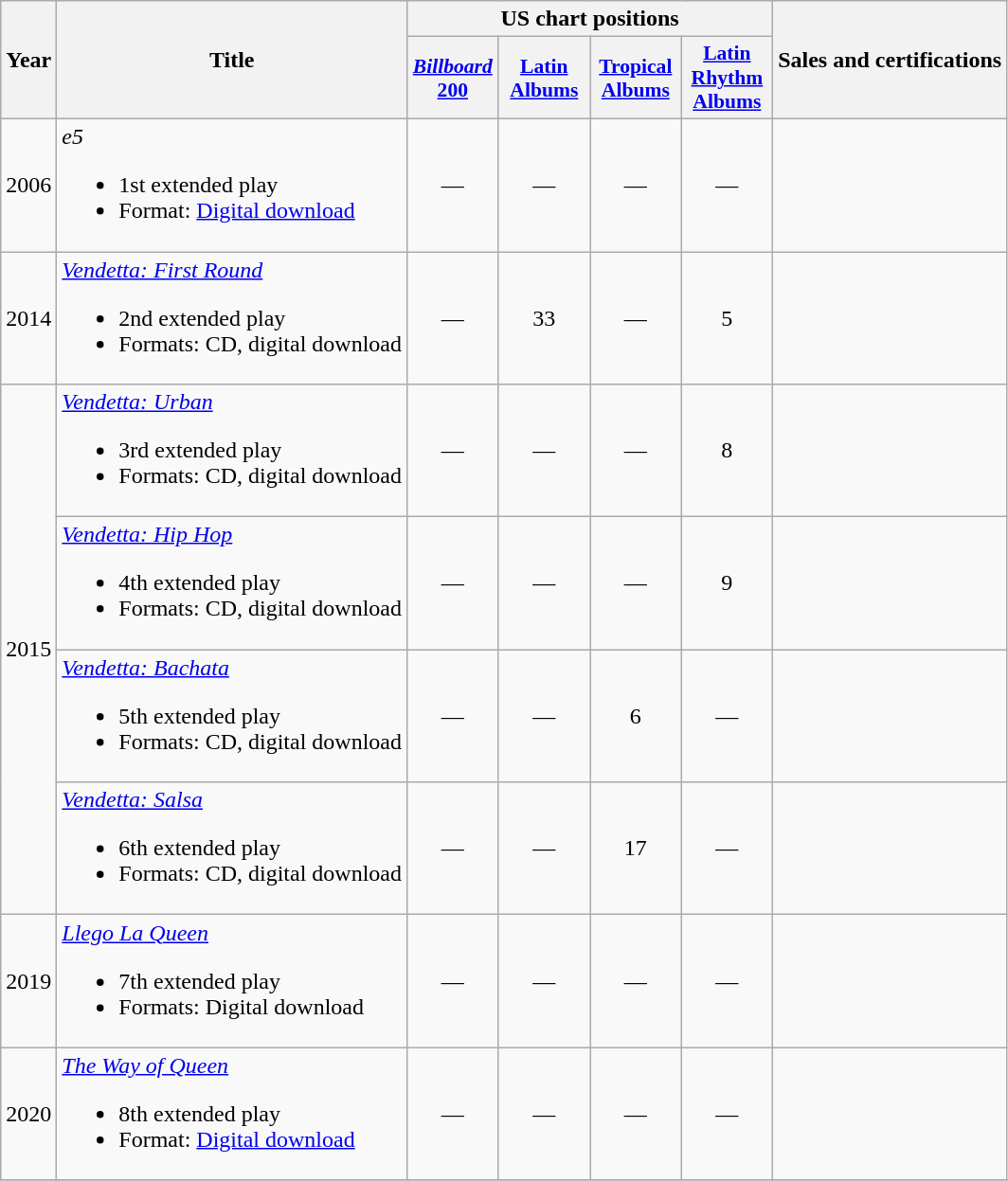<table class="wikitable">
<tr>
<th rowspan="2">Year</th>
<th rowspan="2">Title</th>
<th colspan="4">US chart positions</th>
<th rowspan="2">Sales and certifications</th>
</tr>
<tr>
<th style="width:4em;font-size:90%"><a href='#'><em>Billboard</em> 200</a><br></th>
<th style="width:4em;font-size:90%"><a href='#'>Latin Albums</a><br></th>
<th style="width:4em;font-size:90%"><a href='#'>Tropical Albums</a><br></th>
<th style="width:4em;font-size:90%"><a href='#'>Latin Rhythm Albums</a><br></th>
</tr>
<tr>
<td>2006</td>
<td><em>e5</em><br><ul><li>1st extended play</li><li>Format: <a href='#'>Digital download</a></li></ul></td>
<td align="center">—</td>
<td align="center">—</td>
<td align="center">—</td>
<td align="center">—</td>
<td></td>
</tr>
<tr>
<td>2014</td>
<td><em><a href='#'>Vendetta: First Round</a></em><br><ul><li>2nd extended play</li><li>Formats: CD, digital download</li></ul></td>
<td align="center">—</td>
<td align="center">33</td>
<td align="center">—</td>
<td align="center">5</td>
<td></td>
</tr>
<tr>
<td rowspan="4">2015</td>
<td><em><a href='#'>Vendetta: Urban</a></em><br><ul><li>3rd extended play</li><li>Formats: CD, digital download</li></ul></td>
<td align="center">—</td>
<td align="center">—</td>
<td align="center">—</td>
<td align="center">8</td>
<td></td>
</tr>
<tr>
<td><em><a href='#'>Vendetta: Hip Hop</a></em><br><ul><li>4th extended play</li><li>Formats: CD, digital download</li></ul></td>
<td align="center">—</td>
<td align="center">—</td>
<td align="center">—</td>
<td align="center">9</td>
<td></td>
</tr>
<tr>
<td><em><a href='#'>Vendetta: Bachata</a></em><br><ul><li>5th extended play</li><li>Formats: CD, digital download</li></ul></td>
<td align="center">—</td>
<td align="center">—</td>
<td align="center">6</td>
<td align="center">—</td>
<td></td>
</tr>
<tr>
<td><em><a href='#'>Vendetta: Salsa</a></em><br><ul><li>6th extended play</li><li>Formats: CD, digital download</li></ul></td>
<td align="center">—</td>
<td align="center">—</td>
<td align="center">17</td>
<td align="center">—</td>
<td></td>
</tr>
<tr>
<td rowspan="1">2019</td>
<td><em><a href='#'>Llego La Queen</a></em><br><ul><li>7th extended play</li><li>Formats: Digital download</li></ul></td>
<td align="center">—</td>
<td align="center">—</td>
<td align="center">—</td>
<td align="center">—</td>
<td></td>
</tr>
<tr>
<td>2020</td>
<td><em><a href='#'>The Way of Queen</a></em><br><ul><li>8th extended play</li><li>Format: <a href='#'>Digital download</a></li></ul></td>
<td align="center">—</td>
<td align="center">—</td>
<td align="center">—</td>
<td align="center">—</td>
<td></td>
</tr>
<tr>
</tr>
</table>
